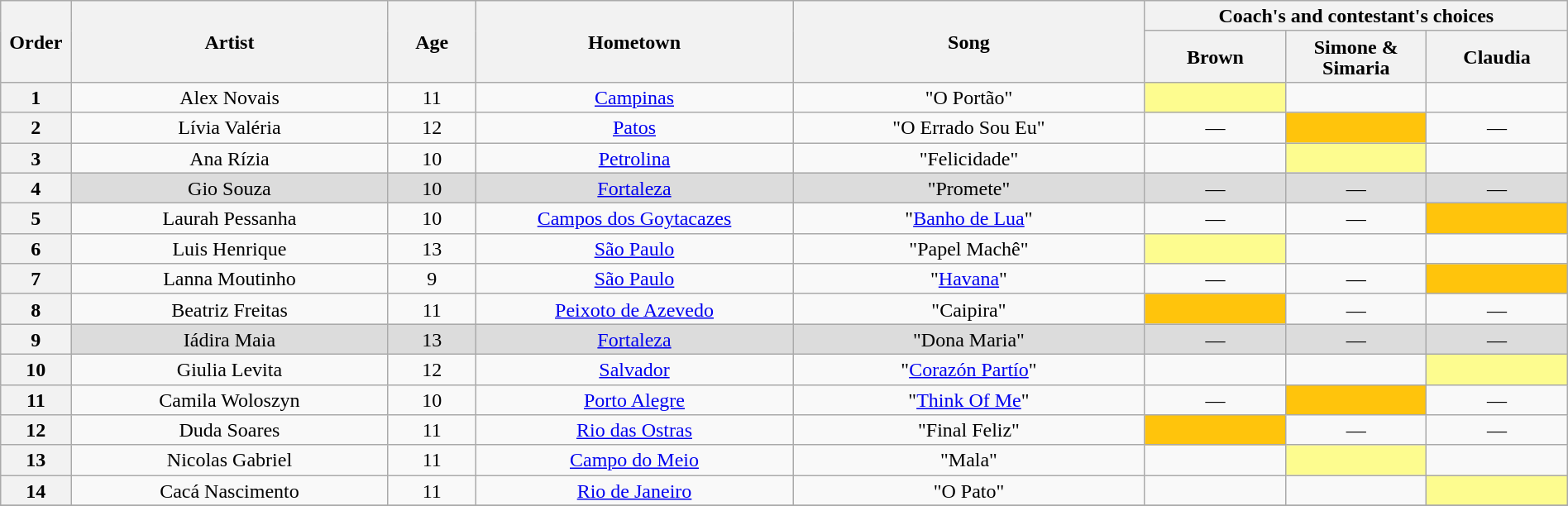<table class="wikitable" style="text-align:center; line-height:17px; width:100%;">
<tr>
<th scope="col" rowspan=2 width="04%">Order</th>
<th scope="col" rowspan=2 width="18%">Artist</th>
<th scope="col" rowspan=2 width="05%">Age</th>
<th scope="col" rowspan=2 width="18%">Hometown</th>
<th scope="col" rowspan=2 width="20%">Song</th>
<th scope="col" colspan=3 width="24%">Coach's and contestant's choices</th>
</tr>
<tr>
<th width="08%">Brown</th>
<th width="08%">Simone & Simaria</th>
<th width="08%">Claudia</th>
</tr>
<tr>
<th>1</th>
<td>Alex Novais</td>
<td>11</td>
<td><a href='#'>Campinas</a></td>
<td>"O Portão"</td>
<td bgcolor=FDFC8F><strong></strong></td>
<td><strong></strong></td>
<td><strong></strong></td>
</tr>
<tr>
<th>2</th>
<td>Lívia Valéria</td>
<td>12</td>
<td><a href='#'>Patos</a></td>
<td>"O Errado Sou Eu"</td>
<td>—</td>
<td bgcolor=FFC40C><strong></strong></td>
<td>—</td>
</tr>
<tr>
<th>3</th>
<td>Ana Rízia</td>
<td>10</td>
<td><a href='#'>Petrolina</a></td>
<td>"Felicidade"</td>
<td><strong></strong></td>
<td bgcolor=FDFC8F><strong></strong></td>
<td><strong></strong></td>
</tr>
<tr bgcolor=DCDCDC>
<th>4</th>
<td>Gio Souza</td>
<td>10</td>
<td><a href='#'>Fortaleza</a></td>
<td>"Promete"</td>
<td>—</td>
<td>—</td>
<td>—</td>
</tr>
<tr>
<th>5</th>
<td>Laurah Pessanha</td>
<td>10</td>
<td><a href='#'>Campos dos Goytacazes</a></td>
<td>"<a href='#'>Banho de Lua</a>"</td>
<td>—</td>
<td>—</td>
<td bgcolor=FFC40C><strong></strong></td>
</tr>
<tr>
<th>6</th>
<td>Luis Henrique</td>
<td>13</td>
<td><a href='#'>São Paulo</a></td>
<td>"Papel Machê"</td>
<td bgcolor=FDFC8F><strong></strong></td>
<td><strong></strong></td>
<td><strong></strong></td>
</tr>
<tr>
<th>7</th>
<td>Lanna Moutinho</td>
<td>9</td>
<td><a href='#'>São Paulo</a></td>
<td>"<a href='#'>Havana</a>"</td>
<td>—</td>
<td>—</td>
<td bgcolor=FFC40C><strong></strong></td>
</tr>
<tr>
<th>8</th>
<td>Beatriz Freitas</td>
<td>11</td>
<td><a href='#'>Peixoto de Azevedo</a></td>
<td>"Caipira"</td>
<td bgcolor=FFC40C><strong></strong></td>
<td>—</td>
<td>—</td>
</tr>
<tr bgcolor=DCDCDC>
<th>9</th>
<td>Iádira Maia</td>
<td>13</td>
<td><a href='#'>Fortaleza</a></td>
<td>"Dona Maria"</td>
<td>—</td>
<td>—</td>
<td>—</td>
</tr>
<tr>
<th>10</th>
<td>Giulia Levita</td>
<td>12</td>
<td><a href='#'>Salvador</a></td>
<td>"<a href='#'>Corazón Partío</a>"</td>
<td><strong></strong></td>
<td><strong></strong></td>
<td bgcolor=FDFC8F><strong></strong></td>
</tr>
<tr>
<th>11</th>
<td>Camila Woloszyn</td>
<td>10</td>
<td><a href='#'>Porto Alegre</a></td>
<td>"<a href='#'>Think Of Me</a>"</td>
<td>—</td>
<td bgcolor=FFC40C><strong></strong></td>
<td>—</td>
</tr>
<tr>
<th>12</th>
<td>Duda Soares</td>
<td>11</td>
<td><a href='#'>Rio das Ostras</a></td>
<td>"Final Feliz"</td>
<td bgcolor=FFC40C><strong></strong></td>
<td>—</td>
<td>—</td>
</tr>
<tr>
<th>13</th>
<td>Nicolas Gabriel</td>
<td>11</td>
<td><a href='#'>Campo do Meio</a></td>
<td>"Mala"</td>
<td><strong></strong></td>
<td bgcolor=FDFC8F><strong></strong></td>
<td><strong></strong></td>
</tr>
<tr>
<th>14</th>
<td>Cacá Nascimento</td>
<td>11</td>
<td><a href='#'>Rio de Janeiro</a></td>
<td>"O Pato"</td>
<td><strong></strong></td>
<td><strong></strong></td>
<td bgcolor=FDFC8F><strong></strong></td>
</tr>
<tr>
</tr>
</table>
